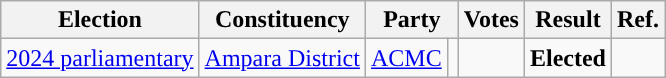<table class="wikitable" style="text-align:left;">
<tr>
<th scope=col>Election</th>
<th scope=col>Constituency</th>
<th scope=col colspan="2">Party</th>
<th scope=col>Votes</th>
<th scope=col>Result</th>
<th scope=col>Ref.</th>
</tr>
<tr>
<td><a href='#'>2024 parliamentary</a></td>
<td><a href='#'>Ampara District</a></td>
<td><a href='#'>ACMC</a></td>
<td rowspan="8" style="background:"></td>
<td align=right></td>
<td><strong>Elected</strong></td>
<td></td>
</tr>
</table>
